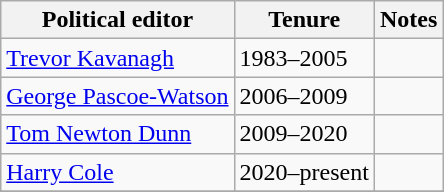<table class="wikitable">
<tr>
<th>Political editor</th>
<th>Tenure</th>
<th>Notes</th>
</tr>
<tr>
<td><a href='#'>Trevor Kavanagh</a></td>
<td>1983–2005</td>
<td></td>
</tr>
<tr>
<td><a href='#'>George Pascoe-Watson</a></td>
<td>2006–2009</td>
<td></td>
</tr>
<tr>
<td><a href='#'>Tom Newton Dunn</a></td>
<td>2009–2020</td>
<td></td>
</tr>
<tr>
<td><a href='#'>Harry Cole</a></td>
<td>2020–present</td>
<td></td>
</tr>
<tr>
</tr>
</table>
